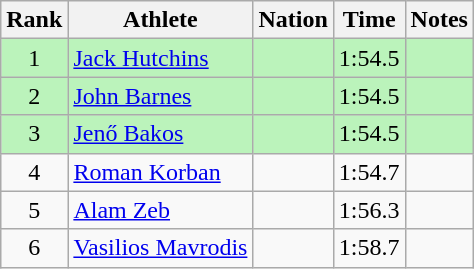<table class="wikitable sortable" style="text-align:center">
<tr>
<th>Rank</th>
<th>Athlete</th>
<th>Nation</th>
<th>Time</th>
<th>Notes</th>
</tr>
<tr bgcolor=bbf3bb>
<td>1</td>
<td align=left><a href='#'>Jack Hutchins</a></td>
<td align=left></td>
<td>1:54.5</td>
<td></td>
</tr>
<tr bgcolor=bbf3bb>
<td>2</td>
<td align=left><a href='#'>John Barnes</a></td>
<td align=left></td>
<td>1:54.5</td>
<td></td>
</tr>
<tr bgcolor=bbf3bb>
<td>3</td>
<td align=left><a href='#'>Jenő Bakos</a></td>
<td align=left></td>
<td>1:54.5</td>
<td></td>
</tr>
<tr>
<td>4</td>
<td align=left><a href='#'>Roman Korban</a></td>
<td align=left></td>
<td>1:54.7</td>
<td></td>
</tr>
<tr>
<td>5</td>
<td align=left><a href='#'>Alam Zeb</a></td>
<td align=left></td>
<td>1:56.3</td>
<td></td>
</tr>
<tr>
<td>6</td>
<td align=left><a href='#'>Vasilios Mavrodis</a></td>
<td align=left></td>
<td>1:58.7</td>
<td></td>
</tr>
</table>
